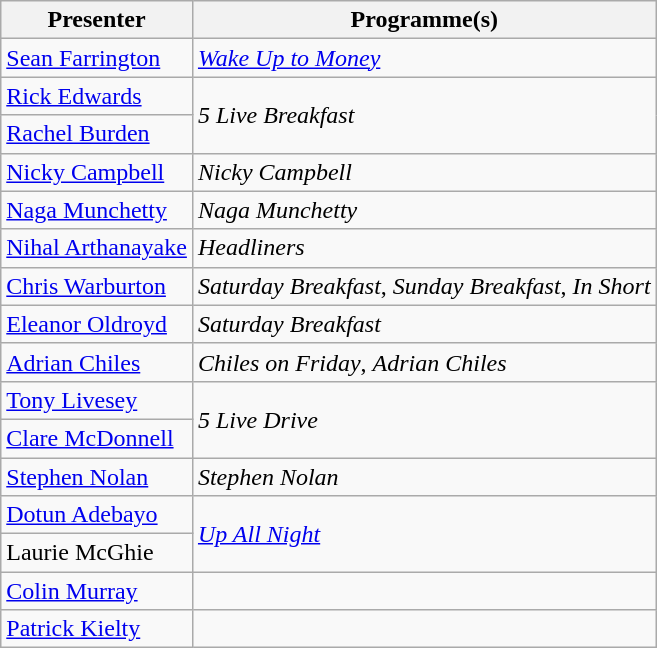<table class="wikitable sortable">
<tr>
<th>Presenter</th>
<th>Programme(s) </th>
</tr>
<tr>
<td><a href='#'>Sean Farrington</a></td>
<td><em><a href='#'>Wake Up to Money</a></em></td>
</tr>
<tr>
<td><a href='#'>Rick Edwards</a></td>
<td rowspan="2"><em>5 Live Breakfast</em></td>
</tr>
<tr>
<td><a href='#'>Rachel Burden</a></td>
</tr>
<tr>
<td><a href='#'>Nicky Campbell</a></td>
<td><em>Nicky Campbell</em></td>
</tr>
<tr>
<td><a href='#'>Naga Munchetty</a></td>
<td><em>Naga Munchetty</em></td>
</tr>
<tr>
<td><a href='#'>Nihal Arthanayake</a></td>
<td><em>Headliners</em></td>
</tr>
<tr>
<td><a href='#'>Chris Warburton</a></td>
<td><em>Saturday Breakfast</em>, <em>Sunday Breakfast</em>, <em>In Short</em></td>
</tr>
<tr>
<td><a href='#'>Eleanor Oldroyd</a></td>
<td><em>Saturday Breakfast</em></td>
</tr>
<tr>
<td><a href='#'>Adrian Chiles</a></td>
<td><em>Chiles on Friday</em>, <em>Adrian Chiles</em></td>
</tr>
<tr>
<td><a href='#'>Tony Livesey</a></td>
<td rowspan="2"><em>5 Live Drive</em></td>
</tr>
<tr>
<td><a href='#'>Clare McDonnell</a></td>
</tr>
<tr>
<td><a href='#'>Stephen Nolan</a></td>
<td><em>Stephen Nolan</em></td>
</tr>
<tr>
<td><a href='#'>Dotun Adebayo</a></td>
<td rowspan="2"><em><a href='#'>Up All Night</a></em></td>
</tr>
<tr>
<td>Laurie McGhie</td>
</tr>
<tr>
<td><a href='#'>Colin Murray</a></td>
<td></td>
</tr>
<tr>
<td><a href='#'>Patrick Kielty</a></td>
<td></td>
</tr>
</table>
